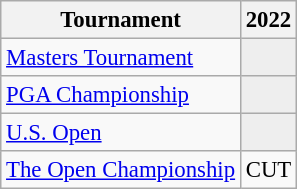<table class="wikitable" style="font-size:95%;text-align:center;">
<tr>
<th>Tournament</th>
<th>2022</th>
</tr>
<tr>
<td align=left><a href='#'>Masters Tournament</a></td>
<td style="background:#eeeeee;"></td>
</tr>
<tr>
<td align=left><a href='#'>PGA Championship</a></td>
<td style="background:#eeeeee;"></td>
</tr>
<tr>
<td align=left><a href='#'>U.S. Open</a></td>
<td style="background:#eeeeee;"></td>
</tr>
<tr>
<td align=left><a href='#'>The Open Championship</a></td>
<td>CUT</td>
</tr>
</table>
